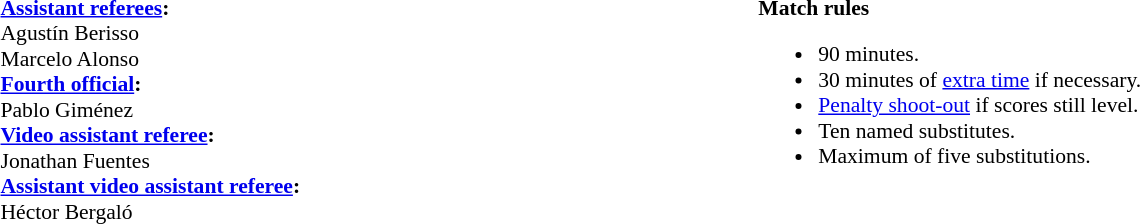<table width=100% style="font-size: 90%">
<tr>
<td><br><strong><a href='#'>Assistant referees</a>:</strong>
<br>Agustín Berisso
<br>Marcelo Alonso
<br><strong><a href='#'>Fourth official</a>:</strong>
<br>Pablo Giménez
<br><strong><a href='#'>Video assistant referee</a>:</strong>
<br>Jonathan Fuentes
<br><strong><a href='#'>Assistant video assistant referee</a>:</strong>
<br>Héctor Bergaló
<br></td>
<td style="width:60%; vertical-align:top"><br><strong>Match rules</strong><ul><li>90 minutes.</li><li>30 minutes of <a href='#'>extra time</a> if necessary.</li><li><a href='#'>Penalty shoot-out</a> if scores still level.</li><li>Ten named substitutes.</li><li>Maximum of five substitutions.</li></ul></td>
</tr>
</table>
